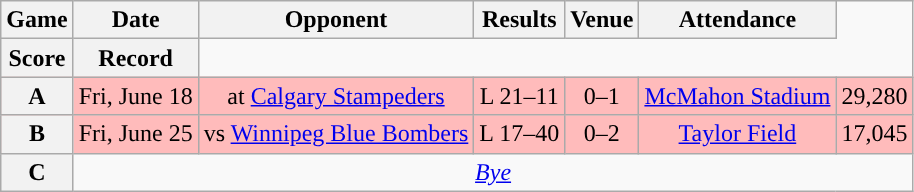<table class="wikitable" style="text-align:center">
<tr>
<th>Game</th>
<th>Date</th>
<th>Opponent</th>
<th>Results</th>
<th>Venue</th>
<th>Attendance</th>
</tr>
<tr>
<th>Score</th>
<th>Record</th>
</tr>
<tr style="background:#ffbbbb">
<th>A</th>
<td>Fri, June 18</td>
<td>at <a href='#'>Calgary Stampeders</a></td>
<td>L 21–11</td>
<td>0–1</td>
<td><a href='#'>McMahon Stadium</a></td>
<td>29,280</td>
</tr>
<tr style="background:#ffbbbb">
<th>B</th>
<td>Fri, June 25</td>
<td>vs <a href='#'>Winnipeg Blue Bombers</a></td>
<td>L 17–40</td>
<td>0–2</td>
<td><a href='#'>Taylor Field</a></td>
<td>17,045</td>
</tr>
<tr>
<th>C</th>
<td colspan=7><em><a href='#'>Bye</a></em></td>
</tr>
</table>
